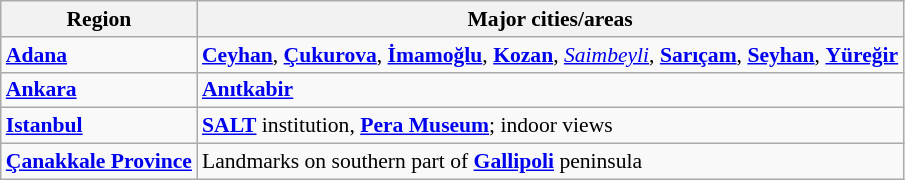<table class="wikitable" style="font-size:90%">
<tr>
<th>Region</th>
<th>Major cities/areas</th>
</tr>
<tr>
<td><strong><a href='#'>Adana</a></strong></td>
<td><strong><a href='#'>Ceyhan</a></strong>, <strong><a href='#'>Çukurova</a></strong>, <strong><a href='#'>İmamoğlu</a></strong>, <strong><a href='#'>Kozan</a></strong>, <em><a href='#'>Saimbeyli</a></em>, <strong><a href='#'>Sarıçam</a></strong>, <strong><a href='#'>Seyhan</a></strong>, <strong><a href='#'>Yüreğir</a></strong></td>
</tr>
<tr>
<td><strong><a href='#'>Ankara</a></strong></td>
<td><strong><a href='#'>Anıtkabir</a></strong></td>
</tr>
<tr>
<td><strong><a href='#'>Istanbul</a></strong></td>
<td><strong><a href='#'>SALT</a></strong> institution, <strong><a href='#'>Pera Museum</a></strong>; indoor views</td>
</tr>
<tr>
<td><strong><a href='#'>Çanakkale Province</a></strong></td>
<td>Landmarks on southern part of <strong><a href='#'>Gallipoli</a></strong> peninsula</td>
</tr>
</table>
